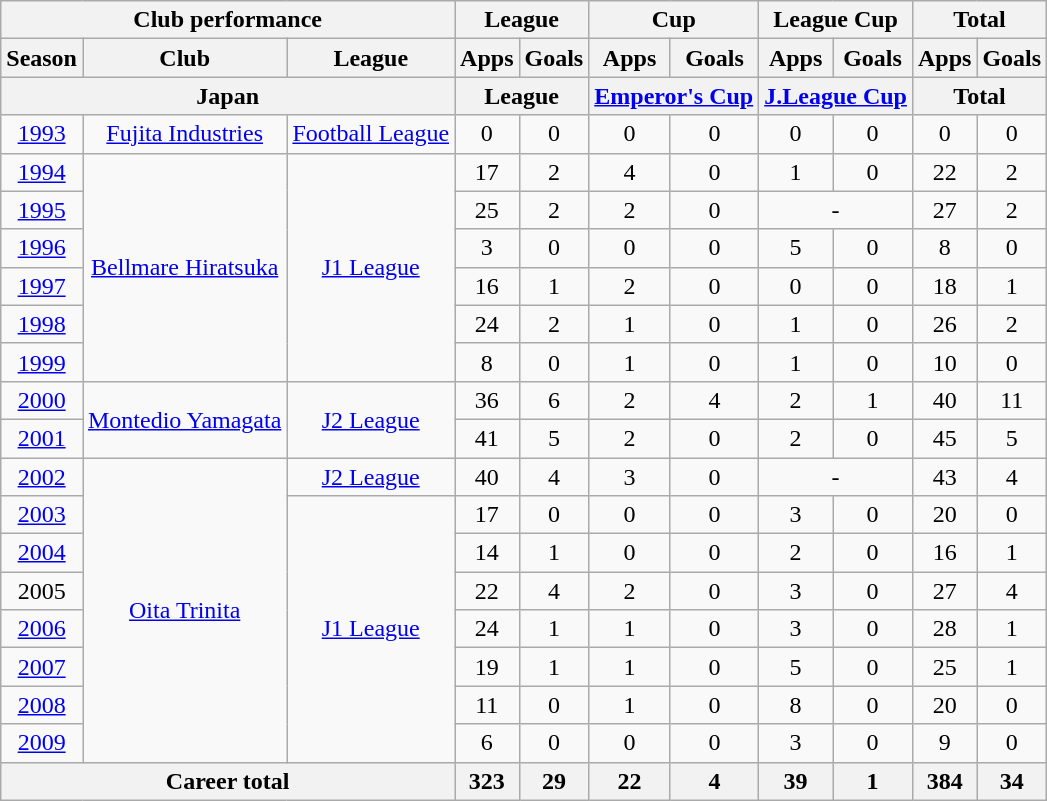<table class="wikitable" style="text-align:center">
<tr>
<th colspan=3>Club performance</th>
<th colspan=2>League</th>
<th colspan=2>Cup</th>
<th colspan=2>League Cup</th>
<th colspan=2>Total</th>
</tr>
<tr>
<th>Season</th>
<th>Club</th>
<th>League</th>
<th>Apps</th>
<th>Goals</th>
<th>Apps</th>
<th>Goals</th>
<th>Apps</th>
<th>Goals</th>
<th>Apps</th>
<th>Goals</th>
</tr>
<tr>
<th colspan=3>Japan</th>
<th colspan=2>League</th>
<th colspan=2><a href='#'>Emperor's Cup</a></th>
<th colspan=2><a href='#'>J.League Cup</a></th>
<th colspan=2>Total</th>
</tr>
<tr>
<td><a href='#'>1993</a></td>
<td><a href='#'>Fujita Industries</a></td>
<td><a href='#'>Football League</a></td>
<td>0</td>
<td>0</td>
<td>0</td>
<td>0</td>
<td>0</td>
<td>0</td>
<td>0</td>
<td>0</td>
</tr>
<tr>
<td><a href='#'>1994</a></td>
<td rowspan="6"><a href='#'>Bellmare Hiratsuka</a></td>
<td rowspan="6"><a href='#'>J1 League</a></td>
<td>17</td>
<td>2</td>
<td>4</td>
<td>0</td>
<td>1</td>
<td>0</td>
<td>22</td>
<td>2</td>
</tr>
<tr>
<td><a href='#'>1995</a></td>
<td>25</td>
<td>2</td>
<td>2</td>
<td>0</td>
<td colspan="2">-</td>
<td>27</td>
<td>2</td>
</tr>
<tr>
<td><a href='#'>1996</a></td>
<td>3</td>
<td>0</td>
<td>0</td>
<td>0</td>
<td>5</td>
<td>0</td>
<td>8</td>
<td>0</td>
</tr>
<tr>
<td><a href='#'>1997</a></td>
<td>16</td>
<td>1</td>
<td>2</td>
<td>0</td>
<td>0</td>
<td>0</td>
<td>18</td>
<td>1</td>
</tr>
<tr>
<td><a href='#'>1998</a></td>
<td>24</td>
<td>2</td>
<td>1</td>
<td>0</td>
<td>1</td>
<td>0</td>
<td>26</td>
<td>2</td>
</tr>
<tr>
<td><a href='#'>1999</a></td>
<td>8</td>
<td>0</td>
<td>1</td>
<td>0</td>
<td>1</td>
<td>0</td>
<td>10</td>
<td>0</td>
</tr>
<tr>
<td><a href='#'>2000</a></td>
<td rowspan="2"><a href='#'>Montedio Yamagata</a></td>
<td rowspan="2"><a href='#'>J2 League</a></td>
<td>36</td>
<td>6</td>
<td>2</td>
<td>4</td>
<td>2</td>
<td>1</td>
<td>40</td>
<td>11</td>
</tr>
<tr>
<td><a href='#'>2001</a></td>
<td>41</td>
<td>5</td>
<td>2</td>
<td>0</td>
<td>2</td>
<td>0</td>
<td>45</td>
<td>5</td>
</tr>
<tr>
<td><a href='#'>2002</a></td>
<td rowspan="8"><a href='#'>Oita Trinita</a></td>
<td><a href='#'>J2 League</a></td>
<td>40</td>
<td>4</td>
<td>3</td>
<td>0</td>
<td colspan="2">-</td>
<td>43</td>
<td>4</td>
</tr>
<tr>
<td><a href='#'>2003</a></td>
<td rowspan="7"><a href='#'>J1 League</a></td>
<td>17</td>
<td>0</td>
<td>0</td>
<td>0</td>
<td>3</td>
<td>0</td>
<td>20</td>
<td>0</td>
</tr>
<tr>
<td><a href='#'>2004</a></td>
<td>14</td>
<td>1</td>
<td>0</td>
<td>0</td>
<td>2</td>
<td>0</td>
<td>16</td>
<td>1</td>
</tr>
<tr>
<td>2005</td>
<td>22</td>
<td>4</td>
<td>2</td>
<td>0</td>
<td>3</td>
<td>0</td>
<td>27</td>
<td>4</td>
</tr>
<tr>
<td><a href='#'>2006</a></td>
<td>24</td>
<td>1</td>
<td>1</td>
<td>0</td>
<td>3</td>
<td>0</td>
<td>28</td>
<td>1</td>
</tr>
<tr>
<td><a href='#'>2007</a></td>
<td>19</td>
<td>1</td>
<td>1</td>
<td>0</td>
<td>5</td>
<td>0</td>
<td>25</td>
<td>1</td>
</tr>
<tr>
<td><a href='#'>2008</a></td>
<td>11</td>
<td>0</td>
<td>1</td>
<td>0</td>
<td>8</td>
<td>0</td>
<td>20</td>
<td>0</td>
</tr>
<tr>
<td><a href='#'>2009</a></td>
<td>6</td>
<td>0</td>
<td>0</td>
<td>0</td>
<td>3</td>
<td>0</td>
<td>9</td>
<td>0</td>
</tr>
<tr>
<th colspan=3>Career total</th>
<th>323</th>
<th>29</th>
<th>22</th>
<th>4</th>
<th>39</th>
<th>1</th>
<th>384</th>
<th>34</th>
</tr>
</table>
